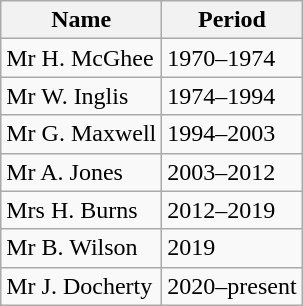<table class="wikitable">
<tr>
<th>Name</th>
<th>Period</th>
</tr>
<tr>
<td>Mr H. McGhee</td>
<td>1970–1974</td>
</tr>
<tr>
<td>Mr W. Inglis</td>
<td>1974–1994</td>
</tr>
<tr>
<td>Mr G. Maxwell</td>
<td>1994–2003</td>
</tr>
<tr>
<td>Mr A. Jones</td>
<td>2003–2012</td>
</tr>
<tr>
<td>Mrs H. Burns</td>
<td>2012–2019</td>
</tr>
<tr>
<td>Mr B. Wilson</td>
<td>2019</td>
</tr>
<tr>
<td>Mr J. Docherty</td>
<td>2020–present</td>
</tr>
</table>
